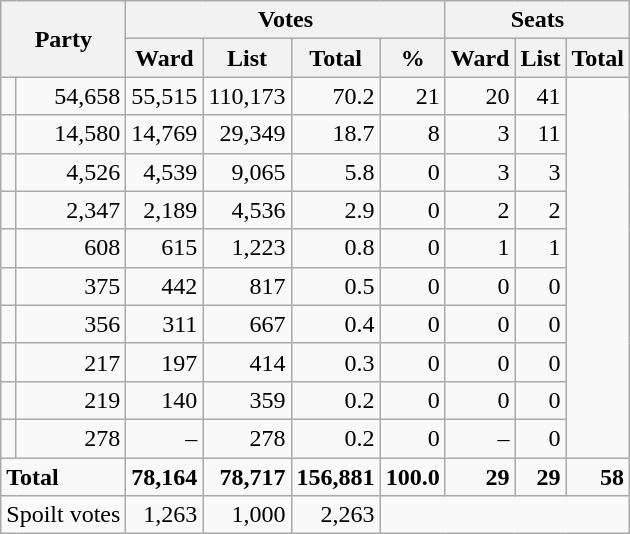<table class=wikitable style="text-align:right">
<tr>
<th rowspan="2" colspan="2">Party</th>
<th colspan="4" align="center">Votes</th>
<th colspan="3" align="center">Seats</th>
</tr>
<tr>
<th>Ward</th>
<th>List</th>
<th>Total</th>
<th>%</th>
<th>Ward</th>
<th>List</th>
<th>Total</th>
</tr>
<tr>
<td></td>
<td>54,658</td>
<td>55,515</td>
<td>110,173</td>
<td>70.2</td>
<td>21</td>
<td>20</td>
<td>41</td>
</tr>
<tr>
<td></td>
<td>14,580</td>
<td>14,769</td>
<td>29,349</td>
<td>18.7</td>
<td>8</td>
<td>3</td>
<td>11</td>
</tr>
<tr>
<td></td>
<td>4,526</td>
<td>4,539</td>
<td>9,065</td>
<td>5.8</td>
<td>0</td>
<td>3</td>
<td>3</td>
</tr>
<tr>
<td></td>
<td>2,347</td>
<td>2,189</td>
<td>4,536</td>
<td>2.9</td>
<td>0</td>
<td>2</td>
<td>2</td>
</tr>
<tr>
<td></td>
<td>608</td>
<td>615</td>
<td>1,223</td>
<td>0.8</td>
<td>0</td>
<td>1</td>
<td>1</td>
</tr>
<tr>
<td></td>
<td>375</td>
<td>442</td>
<td>817</td>
<td>0.5</td>
<td>0</td>
<td>0</td>
<td>0</td>
</tr>
<tr>
<td></td>
<td>356</td>
<td>311</td>
<td>667</td>
<td>0.4</td>
<td>0</td>
<td>0</td>
<td>0</td>
</tr>
<tr>
<td></td>
<td>217</td>
<td>197</td>
<td>414</td>
<td>0.3</td>
<td>0</td>
<td>0</td>
<td>0</td>
</tr>
<tr>
<td></td>
<td>219</td>
<td>140</td>
<td>359</td>
<td>0.2</td>
<td>0</td>
<td>0</td>
<td>0</td>
</tr>
<tr>
<td></td>
<td>278</td>
<td>–</td>
<td>278</td>
<td>0.2</td>
<td>0</td>
<td>–</td>
<td>0</td>
</tr>
<tr>
<td colspan="2" style="text-align:left"><strong>Total</strong></td>
<td><strong>78,164</strong></td>
<td><strong>78,717</strong></td>
<td><strong>156,881</strong></td>
<td><strong>100.0</strong></td>
<td><strong>29</strong></td>
<td><strong>29</strong></td>
<td><strong>58</strong></td>
</tr>
<tr>
<td colspan="2" style="text-align:left">Spoilt votes</td>
<td>1,263</td>
<td>1,000</td>
<td>2,263</td>
</tr>
</table>
